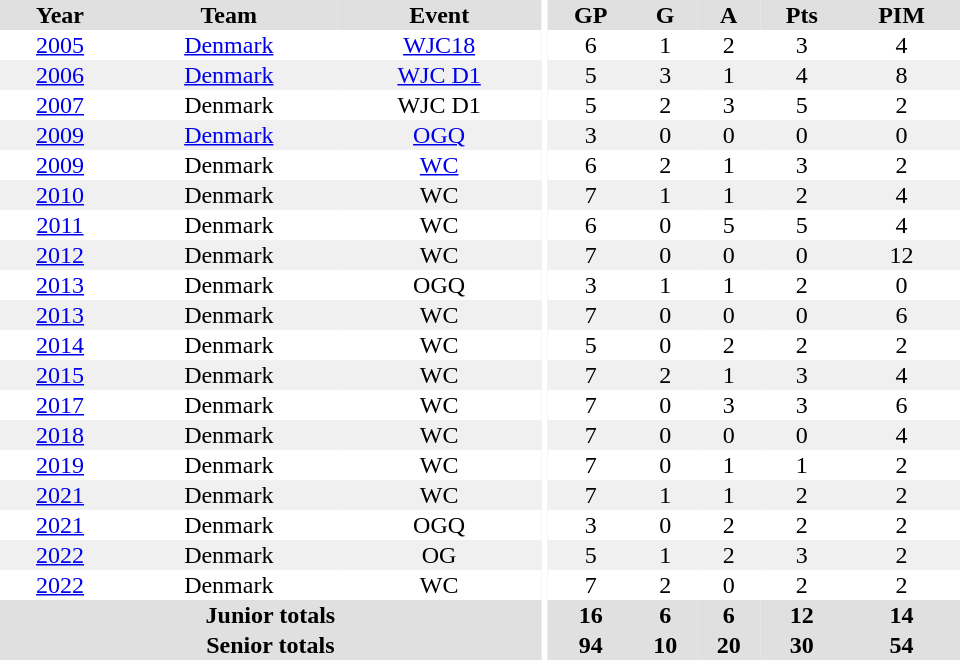<table border="0" cellpadding="1" cellspacing="0" ID="Table3" style="text-align:center; width:40em">
<tr ALIGN="center" bgcolor="#e0e0e0">
<th>Year</th>
<th>Team</th>
<th>Event</th>
<th rowspan="99" bgcolor="#ffffff"></th>
<th>GP</th>
<th>G</th>
<th>A</th>
<th>Pts</th>
<th>PIM</th>
</tr>
<tr>
<td><a href='#'>2005</a></td>
<td><a href='#'>Denmark</a></td>
<td><a href='#'>WJC18</a></td>
<td>6</td>
<td>1</td>
<td>2</td>
<td>3</td>
<td>4</td>
</tr>
<tr bgcolor="#f0f0f0">
<td><a href='#'>2006</a></td>
<td><a href='#'>Denmark</a></td>
<td><a href='#'>WJC D1</a></td>
<td>5</td>
<td>3</td>
<td>1</td>
<td>4</td>
<td>8</td>
</tr>
<tr>
<td><a href='#'>2007</a></td>
<td>Denmark</td>
<td>WJC D1</td>
<td>5</td>
<td>2</td>
<td>3</td>
<td>5</td>
<td>2</td>
</tr>
<tr bgcolor="#f0f0f0">
<td><a href='#'>2009</a></td>
<td><a href='#'>Denmark</a></td>
<td><a href='#'>OGQ</a></td>
<td>3</td>
<td>0</td>
<td>0</td>
<td>0</td>
<td>0</td>
</tr>
<tr>
<td><a href='#'>2009</a></td>
<td>Denmark</td>
<td><a href='#'>WC</a></td>
<td>6</td>
<td>2</td>
<td>1</td>
<td>3</td>
<td>2</td>
</tr>
<tr bgcolor="#f0f0f0">
<td><a href='#'>2010</a></td>
<td>Denmark</td>
<td>WC</td>
<td>7</td>
<td>1</td>
<td>1</td>
<td>2</td>
<td>4</td>
</tr>
<tr>
<td><a href='#'>2011</a></td>
<td>Denmark</td>
<td>WC</td>
<td>6</td>
<td>0</td>
<td>5</td>
<td>5</td>
<td>4</td>
</tr>
<tr bgcolor="#f0f0f0">
<td><a href='#'>2012</a></td>
<td>Denmark</td>
<td>WC</td>
<td>7</td>
<td>0</td>
<td>0</td>
<td>0</td>
<td>12</td>
</tr>
<tr>
<td><a href='#'>2013</a></td>
<td>Denmark</td>
<td>OGQ</td>
<td>3</td>
<td>1</td>
<td>1</td>
<td>2</td>
<td>0</td>
</tr>
<tr bgcolor="#f0f0f0">
<td><a href='#'>2013</a></td>
<td>Denmark</td>
<td>WC</td>
<td>7</td>
<td>0</td>
<td>0</td>
<td>0</td>
<td>6</td>
</tr>
<tr>
<td><a href='#'>2014</a></td>
<td>Denmark</td>
<td>WC</td>
<td>5</td>
<td>0</td>
<td>2</td>
<td>2</td>
<td>2</td>
</tr>
<tr bgcolor="#f0f0f0">
<td><a href='#'>2015</a></td>
<td>Denmark</td>
<td>WC</td>
<td>7</td>
<td>2</td>
<td>1</td>
<td>3</td>
<td>4</td>
</tr>
<tr>
<td><a href='#'>2017</a></td>
<td>Denmark</td>
<td>WC</td>
<td>7</td>
<td>0</td>
<td>3</td>
<td>3</td>
<td>6</td>
</tr>
<tr bgcolor="#f0f0f0">
<td><a href='#'>2018</a></td>
<td>Denmark</td>
<td>WC</td>
<td>7</td>
<td>0</td>
<td>0</td>
<td>0</td>
<td>4</td>
</tr>
<tr>
<td><a href='#'>2019</a></td>
<td>Denmark</td>
<td>WC</td>
<td>7</td>
<td>0</td>
<td>1</td>
<td>1</td>
<td>2</td>
</tr>
<tr bgcolor="#f0f0f0">
<td><a href='#'>2021</a></td>
<td>Denmark</td>
<td>WC</td>
<td>7</td>
<td>1</td>
<td>1</td>
<td>2</td>
<td>2</td>
</tr>
<tr>
<td><a href='#'>2021</a></td>
<td>Denmark</td>
<td>OGQ</td>
<td>3</td>
<td>0</td>
<td>2</td>
<td>2</td>
<td>2</td>
</tr>
<tr bgcolor="#f0f0f0">
<td><a href='#'>2022</a></td>
<td>Denmark</td>
<td>OG</td>
<td>5</td>
<td>1</td>
<td>2</td>
<td>3</td>
<td>2</td>
</tr>
<tr>
<td><a href='#'>2022</a></td>
<td>Denmark</td>
<td>WC</td>
<td>7</td>
<td>2</td>
<td>0</td>
<td>2</td>
<td>2</td>
</tr>
<tr bgcolor="#e0e0e0">
<th colspan="3">Junior totals</th>
<th>16</th>
<th>6</th>
<th>6</th>
<th>12</th>
<th>14</th>
</tr>
<tr bgcolor="#e0e0e0">
<th colspan="3">Senior totals</th>
<th>94</th>
<th>10</th>
<th>20</th>
<th>30</th>
<th>54</th>
</tr>
</table>
